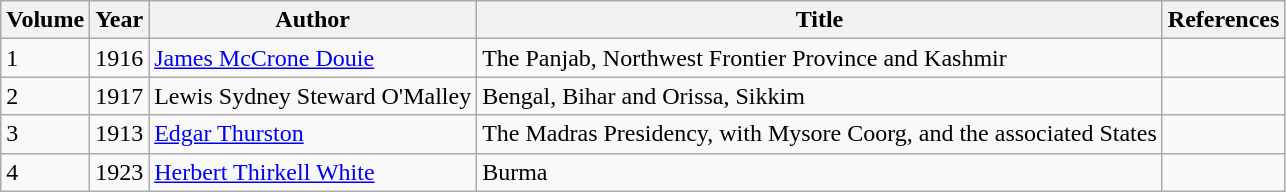<table class="wikitable sortable">
<tr>
<th>Volume</th>
<th>Year</th>
<th>Author</th>
<th>Title</th>
<th>References</th>
</tr>
<tr>
<td>1</td>
<td>1916</td>
<td><a href='#'>James McCrone Douie</a></td>
<td>The Panjab, Northwest Frontier Province and Kashmir</td>
<td></td>
</tr>
<tr>
<td>2</td>
<td>1917</td>
<td>Lewis Sydney Steward O'Malley</td>
<td>Bengal, Bihar and Orissa, Sikkim</td>
<td></td>
</tr>
<tr>
<td>3</td>
<td>1913</td>
<td><a href='#'>Edgar Thurston</a></td>
<td>The Madras Presidency, with Mysore Coorg, and the associated States</td>
<td></td>
</tr>
<tr>
<td>4</td>
<td>1923</td>
<td><a href='#'>Herbert Thirkell White</a></td>
<td>Burma</td>
<td></td>
</tr>
</table>
